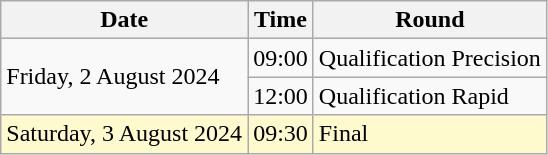<table class="wikitable">
<tr>
<th>Date</th>
<th>Time</th>
<th>Round</th>
</tr>
<tr>
<td rowspan=2>Friday, 2 August 2024</td>
<td>09:00</td>
<td>Qualification Precision</td>
</tr>
<tr>
<td>12:00</td>
<td>Qualification Rapid</td>
</tr>
<tr style=background:lemonchiffon>
<td>Saturday, 3 August 2024</td>
<td>09:30</td>
<td>Final</td>
</tr>
</table>
